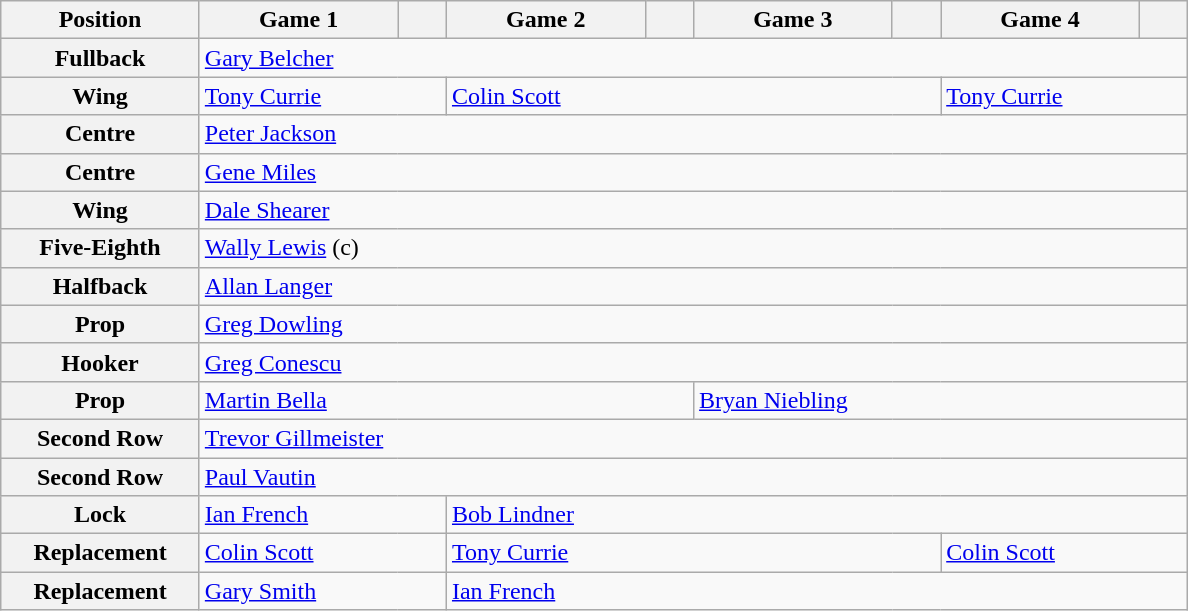<table class="wikitable">
<tr>
<th style="width:125px;">Position</th>
<th style="width:125px;">Game 1</th>
<th style="width:25px;"></th>
<th style="width:125px;">Game 2</th>
<th style="width:25px;"></th>
<th style="width:125px;">Game 3</th>
<th style="width:25px;"></th>
<th style="width:125px;">Game 4</th>
<th style="width:25px;"></th>
</tr>
<tr>
<th>Fullback</th>
<td colspan="8"> <a href='#'>Gary Belcher</a></td>
</tr>
<tr>
<th>Wing</th>
<td colspan="2"> <a href='#'>Tony Currie</a></td>
<td colspan="4"> <a href='#'>Colin Scott</a></td>
<td colspan="2"> <a href='#'>Tony Currie</a></td>
</tr>
<tr>
<th>Centre</th>
<td colspan="8"> <a href='#'>Peter Jackson</a></td>
</tr>
<tr>
<th>Centre</th>
<td colspan="8"> <a href='#'>Gene Miles</a></td>
</tr>
<tr>
<th>Wing</th>
<td colspan="8"> <a href='#'>Dale Shearer</a></td>
</tr>
<tr>
<th>Five-Eighth</th>
<td colspan="8"> <a href='#'>Wally Lewis</a> (c)</td>
</tr>
<tr>
<th>Halfback</th>
<td colspan="8"> <a href='#'>Allan Langer</a></td>
</tr>
<tr>
<th>Prop</th>
<td colspan="8"> <a href='#'>Greg Dowling</a></td>
</tr>
<tr>
<th>Hooker</th>
<td colspan="8"> <a href='#'>Greg Conescu</a></td>
</tr>
<tr>
<th>Prop</th>
<td colspan="4"> <a href='#'>Martin Bella</a></td>
<td colspan="4"> <a href='#'>Bryan Niebling</a></td>
</tr>
<tr>
<th>Second Row</th>
<td colspan="8"> <a href='#'>Trevor Gillmeister</a></td>
</tr>
<tr>
<th>Second Row</th>
<td colspan="8"> <a href='#'>Paul Vautin</a></td>
</tr>
<tr>
<th>Lock</th>
<td colspan="2"> <a href='#'>Ian French</a></td>
<td colspan="6"> <a href='#'>Bob Lindner</a></td>
</tr>
<tr>
<th>Replacement</th>
<td colspan="2"> <a href='#'>Colin Scott</a></td>
<td colspan="4"> <a href='#'>Tony Currie</a></td>
<td colspan="2"> <a href='#'>Colin Scott</a></td>
</tr>
<tr>
<th>Replacement</th>
<td colspan="2"><a href='#'>Gary Smith</a></td>
<td colspan="6"> <a href='#'>Ian French</a></td>
</tr>
</table>
